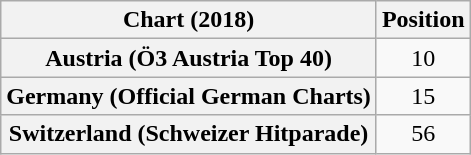<table class="wikitable sortable plainrowheaders" style="text-align:center">
<tr>
<th scope="col">Chart (2018)</th>
<th scope="col">Position</th>
</tr>
<tr>
<th scope="row">Austria (Ö3 Austria Top 40)</th>
<td>10</td>
</tr>
<tr>
<th scope="row">Germany (Official German Charts)</th>
<td>15</td>
</tr>
<tr>
<th scope="row">Switzerland (Schweizer Hitparade)</th>
<td>56</td>
</tr>
</table>
